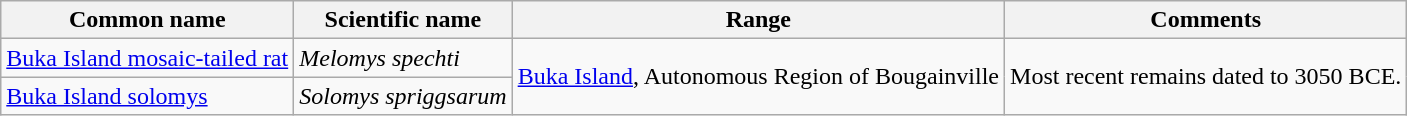<table class="wikitable sortable">
<tr>
<th>Common name</th>
<th>Scientific name</th>
<th>Range</th>
<th class="unsortable">Comments</th>
</tr>
<tr>
<td><a href='#'>Buka Island mosaic-tailed rat</a></td>
<td><em>Melomys spechti</em></td>
<td rowspan="2"><a href='#'>Buka Island</a>, Autonomous Region of Bougainville</td>
<td rowspan="2">Most recent remains dated to 3050 BCE.</td>
</tr>
<tr>
<td><a href='#'>Buka Island solomys</a></td>
<td><em>Solomys spriggsarum</em></td>
</tr>
</table>
